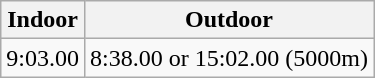<table class="wikitable" border="1" align="upright">
<tr>
<th>Indoor</th>
<th>Outdoor</th>
</tr>
<tr>
<td>9:03.00</td>
<td>8:38.00 or 15:02.00 (5000m)</td>
</tr>
</table>
